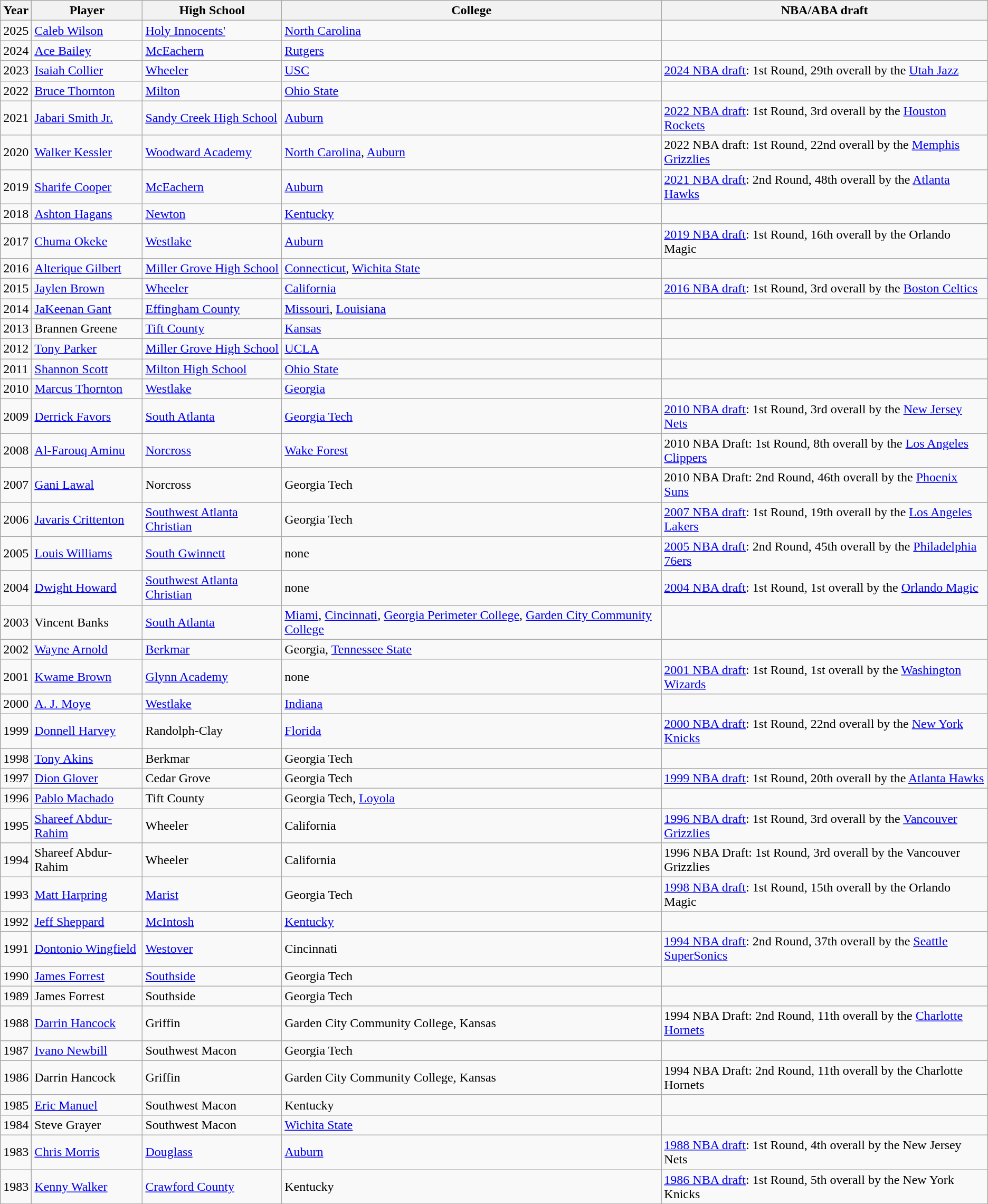<table class="wikitable sortable">
<tr>
<th>Year</th>
<th>Player</th>
<th>High School</th>
<th>College</th>
<th>NBA/ABA draft</th>
</tr>
<tr>
<td>2025</td>
<td><a href='#'>Caleb Wilson</a></td>
<td><a href='#'>Holy Innocents'</a></td>
<td><a href='#'>North Carolina</a></td>
</tr>
<tr>
<td>2024</td>
<td><a href='#'>Ace Bailey</a></td>
<td><a href='#'>McEachern</a></td>
<td><a href='#'>Rutgers</a></td>
<td></td>
</tr>
<tr>
<td>2023</td>
<td><a href='#'>Isaiah Collier</a></td>
<td><a href='#'>Wheeler</a></td>
<td><a href='#'>USC</a></td>
<td><a href='#'>2024 NBA draft</a>: 1st Round, 29th overall by the <a href='#'>Utah Jazz</a></td>
</tr>
<tr>
<td>2022</td>
<td><a href='#'>Bruce Thornton</a></td>
<td><a href='#'>Milton</a></td>
<td><a href='#'>Ohio State</a></td>
<td></td>
</tr>
<tr>
<td>2021</td>
<td><a href='#'>Jabari Smith Jr.</a></td>
<td><a href='#'>Sandy Creek High School</a></td>
<td><a href='#'>Auburn</a></td>
<td><a href='#'>2022 NBA draft</a>: 1st Round, 3rd overall by the <a href='#'>Houston Rockets</a></td>
</tr>
<tr>
<td>2020</td>
<td><a href='#'>Walker Kessler</a></td>
<td><a href='#'>Woodward Academy</a></td>
<td><a href='#'>North Carolina</a>, <a href='#'>Auburn</a></td>
<td>2022 NBA draft: 1st Round, 22nd overall by the <a href='#'>Memphis Grizzlies</a></td>
</tr>
<tr>
<td>2019</td>
<td><a href='#'>Sharife Cooper</a></td>
<td><a href='#'>McEachern</a></td>
<td><a href='#'>Auburn</a></td>
<td><a href='#'>2021 NBA draft</a>: 2nd Round, 48th overall by the <a href='#'>Atlanta Hawks</a></td>
</tr>
<tr>
<td>2018</td>
<td><a href='#'>Ashton Hagans</a></td>
<td><a href='#'>Newton</a></td>
<td><a href='#'>Kentucky</a></td>
<td></td>
</tr>
<tr>
<td>2017</td>
<td><a href='#'>Chuma Okeke</a></td>
<td><a href='#'>Westlake</a></td>
<td><a href='#'>Auburn</a></td>
<td><a href='#'>2019 NBA draft</a>: 1st Round, 16th overall by the Orlando Magic</td>
</tr>
<tr>
<td>2016</td>
<td><a href='#'>Alterique Gilbert</a></td>
<td><a href='#'>Miller Grove High School</a></td>
<td><a href='#'>Connecticut</a>, <a href='#'>Wichita State</a></td>
<td></td>
</tr>
<tr>
<td>2015</td>
<td><a href='#'>Jaylen Brown</a></td>
<td><a href='#'>Wheeler</a></td>
<td><a href='#'>California</a></td>
<td><a href='#'>2016 NBA draft</a>: 1st Round, 3rd overall by the <a href='#'>Boston Celtics</a></td>
</tr>
<tr>
<td>2014</td>
<td><a href='#'>JaKeenan Gant</a></td>
<td><a href='#'>Effingham County</a></td>
<td><a href='#'>Missouri</a>, <a href='#'>Louisiana</a></td>
<td></td>
</tr>
<tr>
<td>2013</td>
<td>Brannen Greene</td>
<td><a href='#'>Tift County</a></td>
<td><a href='#'>Kansas</a></td>
<td></td>
</tr>
<tr>
<td>2012</td>
<td><a href='#'>Tony Parker</a></td>
<td><a href='#'>Miller Grove High School</a></td>
<td><a href='#'>UCLA</a></td>
<td></td>
</tr>
<tr>
<td>2011</td>
<td><a href='#'>Shannon Scott</a></td>
<td><a href='#'>Milton High School</a></td>
<td><a href='#'>Ohio State</a></td>
<td></td>
</tr>
<tr>
<td>2010</td>
<td><a href='#'>Marcus Thornton</a></td>
<td><a href='#'>Westlake</a></td>
<td><a href='#'>Georgia</a></td>
<td></td>
</tr>
<tr>
<td>2009</td>
<td><a href='#'>Derrick Favors</a></td>
<td><a href='#'>South Atlanta</a></td>
<td><a href='#'>Georgia Tech</a></td>
<td><a href='#'>2010 NBA draft</a>: 1st Round, 3rd overall by the <a href='#'>New Jersey Nets</a></td>
</tr>
<tr>
<td>2008</td>
<td><a href='#'>Al-Farouq Aminu</a></td>
<td><a href='#'>Norcross</a></td>
<td><a href='#'>Wake Forest</a></td>
<td>2010 NBA Draft: 1st Round, 8th overall by the <a href='#'>Los Angeles Clippers</a></td>
</tr>
<tr>
<td>2007</td>
<td><a href='#'>Gani Lawal</a></td>
<td>Norcross</td>
<td>Georgia Tech</td>
<td>2010 NBA Draft: 2nd Round, 46th overall by the <a href='#'>Phoenix Suns</a></td>
</tr>
<tr>
<td>2006</td>
<td><a href='#'>Javaris Crittenton</a></td>
<td><a href='#'>Southwest Atlanta Christian</a></td>
<td>Georgia Tech</td>
<td><a href='#'>2007 NBA draft</a>: 1st Round, 19th overall by the <a href='#'>Los Angeles Lakers</a></td>
</tr>
<tr>
<td>2005</td>
<td><a href='#'>Louis Williams</a></td>
<td><a href='#'>South Gwinnett</a></td>
<td>none</td>
<td><a href='#'>2005 NBA draft</a>: 2nd Round, 45th overall by the <a href='#'>Philadelphia 76ers</a></td>
</tr>
<tr>
<td>2004</td>
<td><a href='#'>Dwight Howard</a></td>
<td><a href='#'>Southwest Atlanta Christian</a></td>
<td>none</td>
<td><a href='#'>2004 NBA draft</a>: 1st Round, 1st overall by the <a href='#'>Orlando Magic</a></td>
</tr>
<tr>
<td>2003</td>
<td>Vincent Banks</td>
<td><a href='#'>South Atlanta</a></td>
<td><a href='#'>Miami</a>, <a href='#'>Cincinnati</a>, <a href='#'>Georgia Perimeter College</a>, <a href='#'>Garden City Community College</a></td>
<td></td>
</tr>
<tr>
<td>2002</td>
<td><a href='#'>Wayne Arnold</a></td>
<td><a href='#'>Berkmar</a></td>
<td>Georgia, <a href='#'>Tennessee State</a></td>
<td></td>
</tr>
<tr>
<td>2001</td>
<td><a href='#'>Kwame Brown</a></td>
<td><a href='#'>Glynn Academy</a></td>
<td>none</td>
<td><a href='#'>2001 NBA draft</a>: 1st Round, 1st overall by the <a href='#'>Washington Wizards</a></td>
</tr>
<tr>
<td>2000</td>
<td><a href='#'>A. J. Moye</a></td>
<td><a href='#'>Westlake</a></td>
<td><a href='#'>Indiana</a></td>
<td></td>
</tr>
<tr>
<td>1999</td>
<td><a href='#'>Donnell Harvey</a></td>
<td>Randolph-Clay</td>
<td><a href='#'>Florida</a></td>
<td><a href='#'>2000 NBA draft</a>: 1st Round, 22nd overall by the <a href='#'>New York Knicks</a></td>
</tr>
<tr>
<td>1998</td>
<td><a href='#'>Tony Akins</a></td>
<td>Berkmar</td>
<td>Georgia Tech</td>
<td></td>
</tr>
<tr>
<td>1997</td>
<td><a href='#'>Dion Glover</a></td>
<td>Cedar Grove</td>
<td>Georgia Tech</td>
<td><a href='#'>1999 NBA draft</a>: 1st Round, 20th overall by the <a href='#'>Atlanta Hawks</a></td>
</tr>
<tr>
<td>1996</td>
<td><a href='#'>Pablo Machado</a></td>
<td>Tift County</td>
<td>Georgia Tech, <a href='#'>Loyola</a></td>
<td></td>
</tr>
<tr>
<td>1995</td>
<td><a href='#'>Shareef Abdur-Rahim</a></td>
<td>Wheeler</td>
<td>California</td>
<td><a href='#'>1996 NBA draft</a>: 1st Round, 3rd overall by the <a href='#'>Vancouver Grizzlies</a></td>
</tr>
<tr>
<td>1994</td>
<td>Shareef Abdur-Rahim</td>
<td>Wheeler</td>
<td>California</td>
<td>1996 NBA Draft: 1st Round, 3rd overall by the Vancouver Grizzlies</td>
</tr>
<tr>
<td>1993</td>
<td><a href='#'>Matt Harpring</a></td>
<td><a href='#'>Marist</a></td>
<td>Georgia Tech</td>
<td><a href='#'>1998 NBA draft</a>: 1st Round, 15th overall by the Orlando Magic</td>
</tr>
<tr>
<td>1992</td>
<td><a href='#'>Jeff Sheppard</a></td>
<td><a href='#'>McIntosh</a></td>
<td><a href='#'>Kentucky</a></td>
<td></td>
</tr>
<tr>
<td>1991</td>
<td><a href='#'>Dontonio Wingfield</a></td>
<td><a href='#'>Westover</a></td>
<td>Cincinnati</td>
<td><a href='#'>1994 NBA draft</a>: 2nd Round, 37th overall by the <a href='#'>Seattle SuperSonics</a></td>
</tr>
<tr>
<td>1990</td>
<td><a href='#'>James Forrest</a></td>
<td><a href='#'>Southside</a></td>
<td>Georgia Tech</td>
<td></td>
</tr>
<tr>
<td>1989</td>
<td>James Forrest</td>
<td>Southside</td>
<td>Georgia Tech</td>
<td></td>
</tr>
<tr>
<td>1988</td>
<td><a href='#'>Darrin Hancock</a></td>
<td>Griffin</td>
<td>Garden City Community College, Kansas</td>
<td>1994 NBA Draft: 2nd Round, 11th overall by the <a href='#'>Charlotte Hornets</a></td>
</tr>
<tr>
<td>1987</td>
<td><a href='#'>Ivano Newbill</a></td>
<td>Southwest Macon</td>
<td>Georgia Tech</td>
<td></td>
</tr>
<tr>
<td>1986</td>
<td>Darrin Hancock</td>
<td>Griffin</td>
<td>Garden City Community College, Kansas</td>
<td>1994 NBA Draft: 2nd Round, 11th overall by the Charlotte Hornets</td>
</tr>
<tr>
<td>1985</td>
<td><a href='#'>Eric Manuel</a></td>
<td>Southwest Macon</td>
<td>Kentucky</td>
<td></td>
</tr>
<tr>
<td>1984</td>
<td>Steve Grayer</td>
<td>Southwest Macon</td>
<td><a href='#'>Wichita State</a></td>
<td></td>
</tr>
<tr>
<td>1983</td>
<td><a href='#'>Chris Morris</a></td>
<td><a href='#'>Douglass</a></td>
<td><a href='#'>Auburn</a></td>
<td><a href='#'>1988 NBA draft</a>: 1st Round, 4th overall by the New Jersey Nets</td>
</tr>
<tr>
<td>1983</td>
<td><a href='#'>Kenny Walker</a></td>
<td><a href='#'>Crawford County</a></td>
<td>Kentucky</td>
<td><a href='#'>1986 NBA draft</a>: 1st Round, 5th overall by the New York Knicks</td>
</tr>
<tr>
</tr>
</table>
